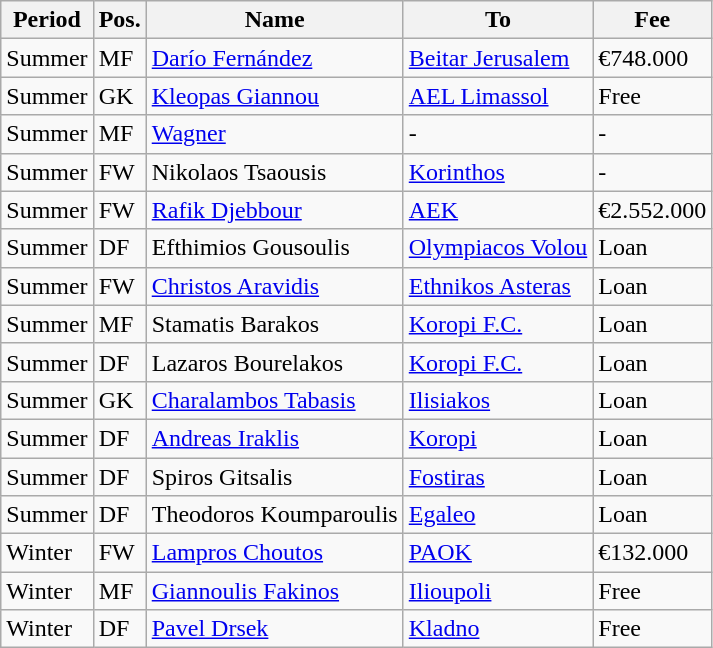<table class="wikitable">
<tr>
<th>Period</th>
<th>Pos.</th>
<th>Name</th>
<th>To</th>
<th>Fee</th>
</tr>
<tr>
<td>Summer</td>
<td>MF</td>
<td> <a href='#'>Darío Fernández</a></td>
<td>    <a href='#'>Beitar Jerusalem</a></td>
<td>€748.000</td>
</tr>
<tr>
<td>Summer</td>
<td>GK</td>
<td> <a href='#'>Kleopas Giannou</a></td>
<td> <a href='#'>AEL Limassol</a></td>
<td>Free</td>
</tr>
<tr>
<td>Summer</td>
<td>MF</td>
<td> <a href='#'>Wagner</a></td>
<td>-</td>
<td>-</td>
</tr>
<tr>
<td>Summer</td>
<td>FW</td>
<td> Nikolaos Tsaousis</td>
<td> <a href='#'>Korinthos</a></td>
<td>-</td>
</tr>
<tr>
<td>Summer</td>
<td>FW</td>
<td> <a href='#'>Rafik Djebbour</a></td>
<td>  <a href='#'>AEK</a></td>
<td>€2.552.000</td>
</tr>
<tr>
<td>Summer</td>
<td>DF</td>
<td> Efthimios Gousoulis</td>
<td> <a href='#'>Olympiacos Volou</a></td>
<td>Loan</td>
</tr>
<tr>
<td>Summer</td>
<td>FW</td>
<td> <a href='#'>Christos Aravidis</a></td>
<td> <a href='#'>Ethnikos Asteras</a></td>
<td>Loan</td>
</tr>
<tr>
<td>Summer</td>
<td>MF</td>
<td> Stamatis Barakos</td>
<td> <a href='#'>Koropi F.C.</a></td>
<td>Loan</td>
</tr>
<tr>
<td>Summer</td>
<td>DF</td>
<td> Lazaros Bourelakos</td>
<td> <a href='#'>Koropi F.C.</a></td>
<td>Loan</td>
</tr>
<tr>
<td>Summer</td>
<td>GK</td>
<td> <a href='#'>Charalambos Tabasis</a></td>
<td> <a href='#'>Ilisiakos</a></td>
<td>Loan</td>
</tr>
<tr>
<td>Summer</td>
<td>DF</td>
<td> <a href='#'>Andreas Iraklis</a></td>
<td> <a href='#'>Koropi</a></td>
<td>Loan</td>
</tr>
<tr>
<td>Summer</td>
<td>DF</td>
<td> Spiros Gitsalis</td>
<td> <a href='#'>Fostiras</a></td>
<td>Loan</td>
</tr>
<tr>
<td>Summer</td>
<td>DF</td>
<td> Theodoros Koumparoulis</td>
<td> <a href='#'>Egaleo</a></td>
<td>Loan</td>
</tr>
<tr>
<td>Winter</td>
<td>FW</td>
<td> <a href='#'>Lampros Choutos</a></td>
<td> <a href='#'>PAOK</a></td>
<td>€132.000</td>
</tr>
<tr>
<td>Winter</td>
<td>MF</td>
<td> <a href='#'>Giannoulis Fakinos</a></td>
<td> <a href='#'>Ilioupoli</a></td>
<td>Free</td>
</tr>
<tr>
<td>Winter</td>
<td>DF</td>
<td> <a href='#'>Pavel Drsek</a></td>
<td> <a href='#'>Kladno</a></td>
<td>Free</td>
</tr>
</table>
